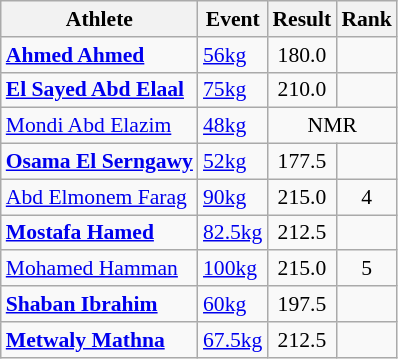<table class=wikitable style="font-size:90%">
<tr>
<th>Athlete</th>
<th>Event</th>
<th>Result</th>
<th>Rank</th>
</tr>
<tr>
<td><strong><a href='#'>Ahmed Ahmed</a></strong></td>
<td><a href='#'>56kg</a></td>
<td style="text-align:center;">180.0</td>
<td style="text-align:center;"></td>
</tr>
<tr>
<td><strong><a href='#'>El Sayed Abd Elaal</a></strong></td>
<td><a href='#'>75kg</a></td>
<td style="text-align:center;">210.0</td>
<td style="text-align:center;"></td>
</tr>
<tr>
<td><a href='#'>Mondi Abd Elazim</a></td>
<td><a href='#'>48kg</a></td>
<td style="text-align:center;" colspan="2">NMR</td>
</tr>
<tr>
<td><strong><a href='#'>Osama El Serngawy</a></strong></td>
<td><a href='#'>52kg</a></td>
<td style="text-align:center;">177.5</td>
<td style="text-align:center;"></td>
</tr>
<tr>
<td><a href='#'>Abd Elmonem Farag</a></td>
<td><a href='#'>90kg</a></td>
<td style="text-align:center;">215.0</td>
<td style="text-align:center;">4</td>
</tr>
<tr>
<td><strong><a href='#'>Mostafa Hamed</a></strong></td>
<td><a href='#'>82.5kg</a></td>
<td style="text-align:center;">212.5</td>
<td style="text-align:center;"></td>
</tr>
<tr>
<td><a href='#'>Mohamed Hamman</a></td>
<td><a href='#'>100kg</a></td>
<td style="text-align:center;">215.0</td>
<td style="text-align:center;">5</td>
</tr>
<tr>
<td><strong><a href='#'>Shaban Ibrahim</a></strong></td>
<td><a href='#'>60kg</a></td>
<td style="text-align:center;">197.5</td>
<td style="text-align:center;"></td>
</tr>
<tr>
<td><strong><a href='#'>Metwaly Mathna</a></strong></td>
<td><a href='#'>67.5kg</a></td>
<td style="text-align:center;">212.5</td>
<td style="text-align:center;"></td>
</tr>
</table>
